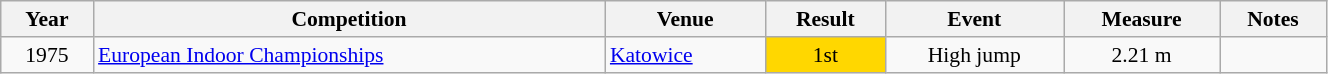<table class="wikitable" width=70% style="font-size:90%; text-align:center;">
<tr>
<th>Year</th>
<th>Competition</th>
<th>Venue</th>
<th>Result</th>
<th>Event</th>
<th>Measure</th>
<th>Notes</th>
</tr>
<tr>
<td>1975</td>
<td rowspan=1 align=left><a href='#'>European Indoor Championships</a></td>
<td rowspan=1 align=left> <a href='#'>Katowice</a></td>
<td bgcolor=gold>1st</td>
<td>High jump</td>
<td>2.21 m</td>
<td></td>
</tr>
</table>
